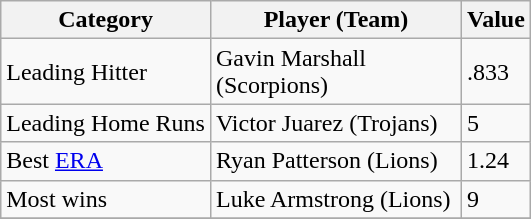<table class="wikitable">
<tr>
<th>Category</th>
<th width=160>Player (Team)</th>
<th>Value</th>
</tr>
<tr>
<td>Leading Hitter</td>
<td>Gavin Marshall (Scorpions)</td>
<td>.833</td>
</tr>
<tr>
<td>Leading Home Runs</td>
<td>Victor Juarez (Trojans)</td>
<td>5</td>
</tr>
<tr>
<td>Best <a href='#'>ERA</a></td>
<td>Ryan Patterson (Lions)</td>
<td>1.24</td>
</tr>
<tr>
<td>Most wins</td>
<td>Luke Armstrong (Lions)</td>
<td>9</td>
</tr>
<tr>
</tr>
</table>
